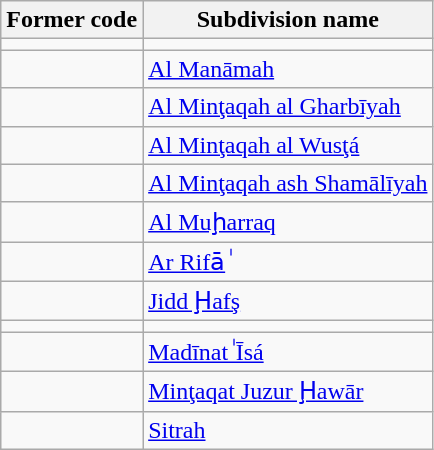<table class="wikitable sortable mw-collapsible">
<tr>
<th>Former code</th>
<th>Subdivision name</th>
</tr>
<tr>
<td></td>
<td></td>
</tr>
<tr>
<td></td>
<td><a href='#'>Al Manāmah</a></td>
</tr>
<tr>
<td></td>
<td><a href='#'>Al Minţaqah al Gharbīyah</a></td>
</tr>
<tr>
<td></td>
<td><a href='#'>Al Minţaqah al Wusţá</a></td>
</tr>
<tr>
<td></td>
<td><a href='#'>Al Minţaqah ash Shamālīyah</a></td>
</tr>
<tr>
<td></td>
<td><a href='#'>Al Muḩarraq</a></td>
</tr>
<tr>
<td></td>
<td><a href='#'>Ar Rifāٰ </a></td>
</tr>
<tr>
<td></td>
<td><a href='#'>Jidd Ḩafş</a></td>
</tr>
<tr>
<td></td>
<td></td>
</tr>
<tr>
<td></td>
<td><a href='#'>Madīnat ٰĪsá</a></td>
</tr>
<tr>
<td></td>
<td><a href='#'>Minţaqat Juzur Ḩawār</a></td>
</tr>
<tr>
<td></td>
<td><a href='#'>Sitrah</a></td>
</tr>
</table>
